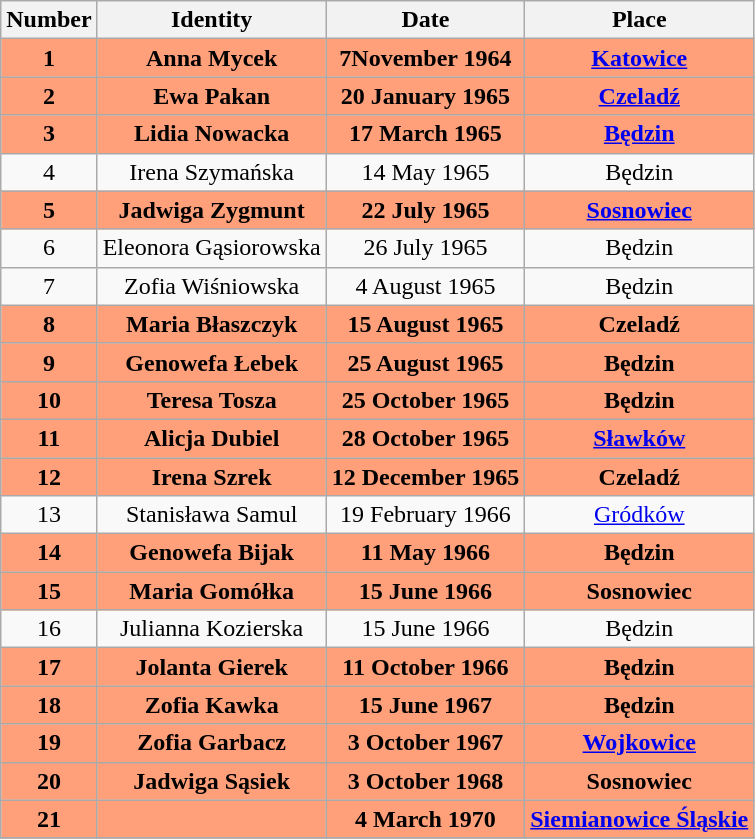<table class="wikitable centre" style="margin-bottom: 10px;">
<tr>
<th>Number</th>
<th>Identity</th>
<th>Date</th>
<th>Place</th>
</tr>
<tr>
<th style="background:LightSalmon">1</th>
<th style="background:LightSalmon">Anna Mycek</th>
<th style="background:LightSalmon">7November 1964</th>
<th style="background:LightSalmon"><a href='#'>Katowice</a></th>
</tr>
<tr>
<th style="background:LightSalmon">2</th>
<th style="background:LightSalmon">Ewa Pakan</th>
<th style="background:LightSalmon">20 January 1965</th>
<th style="background:LightSalmon"><a href='#'>Czeladź</a></th>
</tr>
<tr>
<th style="background:LightSalmon">3</th>
<th style="background:LightSalmon">Lidia Nowacka</th>
<th style="background:LightSalmon">17 March 1965</th>
<th style="background:LightSalmon"><a href='#'>Będzin</a></th>
</tr>
<tr>
<td style="text-align: center;">4</td>
<td style="text-align: center;">Irena Szymańska</td>
<td style="text-align: center;">14 May 1965</td>
<td style="text-align: center;">Będzin</td>
</tr>
<tr>
<th style="background:LightSalmon">5</th>
<th style="background:LightSalmon">Jadwiga Zygmunt</th>
<th style="background:LightSalmon">22 July 1965</th>
<th style="background:LightSalmon"><a href='#'>Sosnowiec</a></th>
</tr>
<tr>
<td style="text-align: center;">6</td>
<td style="text-align: center;">Eleonora Gąsiorowska</td>
<td style="text-align: center;">26 July 1965</td>
<td style="text-align: center;">Będzin</td>
</tr>
<tr>
<td style="text-align: center;">7</td>
<td style="text-align: center;">Zofia Wiśniowska</td>
<td style="text-align: center;">4 August 1965</td>
<td style="text-align: center;">Będzin</td>
</tr>
<tr>
<th style="background:LightSalmon">8</th>
<th style="background:LightSalmon">Maria Błaszczyk</th>
<th style="background:LightSalmon">15 August 1965</th>
<th style="background:LightSalmon">Czeladź</th>
</tr>
<tr>
<th style="background:LightSalmon">9</th>
<th style="background:LightSalmon">Genowefa Łebek</th>
<th style="background:LightSalmon">25 August 1965</th>
<th style="background:LightSalmon">Będzin</th>
</tr>
<tr>
<th style="background:LightSalmon">10</th>
<th style="background:LightSalmon">Teresa Tosza</th>
<th style="background:LightSalmon">25 October 1965</th>
<th style="background:LightSalmon">Będzin</th>
</tr>
<tr>
<th style="background:LightSalmon">11</th>
<th style="background:LightSalmon">Alicja Dubiel</th>
<th style="background:LightSalmon">28 October 1965</th>
<th style="background:LightSalmon"><a href='#'>Sławków</a></th>
</tr>
<tr>
<th style="background:LightSalmon">12</th>
<th style="background:LightSalmon">Irena Szrek</th>
<th style="background:LightSalmon">12 December 1965</th>
<th style="background:LightSalmon">Czeladź</th>
</tr>
<tr>
<td style="text-align: center;">13</td>
<td style="text-align: center;">Stanisława Samul</td>
<td style="text-align: center;">19 February 1966</td>
<td style="text-align: center;"><a href='#'>Gródków</a></td>
</tr>
<tr>
<th style="background:LightSalmon">14</th>
<th style="background:LightSalmon">Genowefa Bijak</th>
<th style="background:LightSalmon">11 May 1966</th>
<th style="background:LightSalmon">Będzin</th>
</tr>
<tr>
<th style="background:LightSalmon">15</th>
<th style="background:LightSalmon">Maria Gomółka</th>
<th style="background:LightSalmon">15 June 1966</th>
<th style="background:LightSalmon">Sosnowiec</th>
</tr>
<tr>
<td style="text-align: center;">16</td>
<td style="text-align: center;">Julianna Kozierska</td>
<td style="text-align: center;">15 June 1966</td>
<td style="text-align: center;">Będzin</td>
</tr>
<tr>
<th style="background:LightSalmon">17</th>
<th style="background:LightSalmon">Jolanta Gierek</th>
<th style="background:LightSalmon">11 October 1966</th>
<th style="background:LightSalmon">Będzin</th>
</tr>
<tr>
<th style="background:LightSalmon">18</th>
<th style="background:LightSalmon">Zofia Kawka</th>
<th style="background:LightSalmon">15 June 1967</th>
<th style="background:LightSalmon">Będzin</th>
</tr>
<tr>
<th style="background:LightSalmon">19</th>
<th style="background:LightSalmon">Zofia Garbacz</th>
<th style="background:LightSalmon">3 October 1967</th>
<th style="background:LightSalmon"><a href='#'>Wojkowice</a></th>
</tr>
<tr>
<th style="background:LightSalmon">20</th>
<th style="background:LightSalmon">Jadwiga Sąsiek</th>
<th style="background:LightSalmon">3 October 1968</th>
<th style="background:LightSalmon">Sosnowiec</th>
</tr>
<tr>
<th style="background:LightSalmon">21</th>
<th style="background:LightSalmon"></th>
<th style="background:LightSalmon">4 March 1970</th>
<th style="background:LightSalmon"><a href='#'>Siemianowice Śląskie</a></th>
</tr>
<tr>
</tr>
</table>
